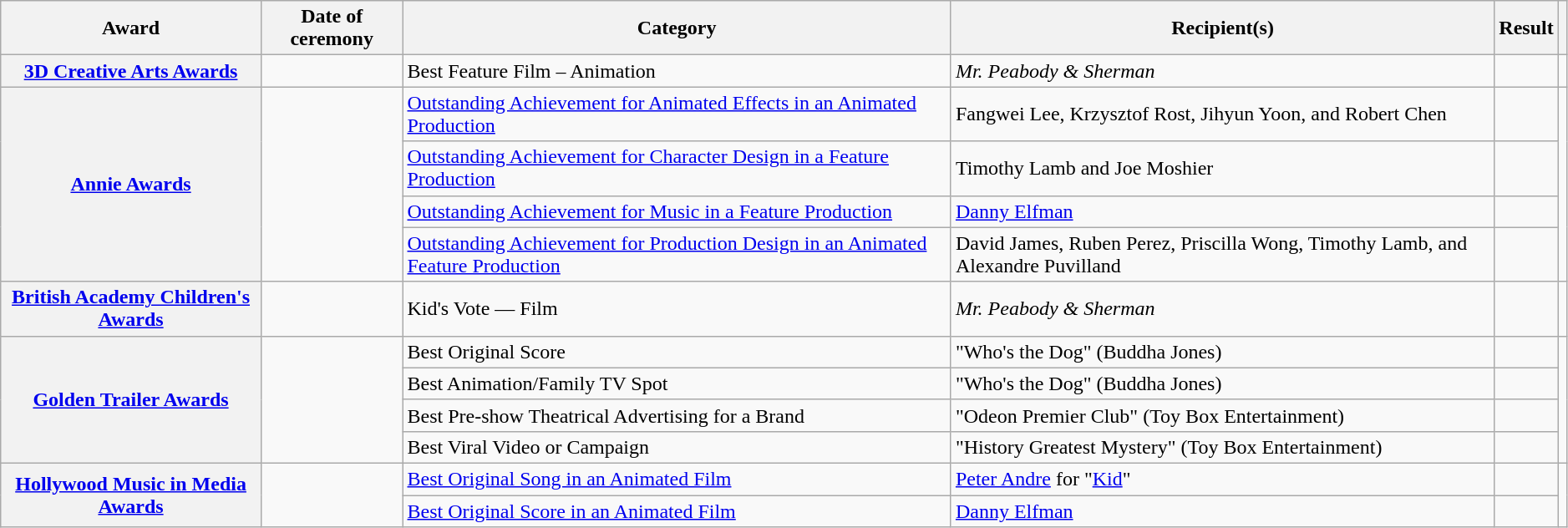<table class="wikitable sortable plainrowheaders" style="width: 99%;">
<tr>
<th scope="col">Award</th>
<th scope="col">Date of ceremony</th>
<th scope="col">Category</th>
<th scope="col">Recipient(s)</th>
<th scope="col">Result</th>
<th scope="col" class="unsortable"></th>
</tr>
<tr>
<th scope="row"><a href='#'>3D Creative Arts Awards</a></th>
<td></td>
<td>Best Feature Film – Animation</td>
<td><em>Mr. Peabody & Sherman</em></td>
<td></td>
<td style="text-align:center;"></td>
</tr>
<tr>
<th scope="rowgroup" rowspan="4"><a href='#'>Annie Awards</a></th>
<td rowspan="4"><a href='#'></a></td>
<td><a href='#'>Outstanding Achievement for Animated Effects in an Animated Production</a></td>
<td data-sort-value="Lee, Fangwei; Rost, Krzysztof; Yoon, Jihyun; and Chen, Robert">Fangwei Lee, Krzysztof Rost, Jihyun Yoon, and Robert Chen</td>
<td></td>
<td rowspan="4" style="text-align:center;"></td>
</tr>
<tr>
<td><a href='#'>Outstanding Achievement for Character Design in a Feature Production</a></td>
<td data-sort-value="Lamb, Timothy and Moshier, Joe">Timothy Lamb and Joe Moshier</td>
<td></td>
</tr>
<tr>
<td><a href='#'>Outstanding Achievement for Music in a Feature Production</a></td>
<td data-sort-value="Elfman, Danny"><a href='#'>Danny Elfman</a></td>
<td></td>
</tr>
<tr>
<td><a href='#'>Outstanding Achievement for Production Design in an Animated Feature Production</a></td>
<td data-sort-value="James, David; Perez, Ruben; Wong, Priscilla; Lamb, Timothy; and Puvilland, Alexandre">David James, Ruben Perez, Priscilla Wong, Timothy Lamb, and Alexandre Puvilland</td>
<td></td>
</tr>
<tr>
<th scope="row"><a href='#'>British Academy Children's Awards</a></th>
<td></td>
<td>Kid's Vote — Film</td>
<td><em>Mr. Peabody & Sherman</em></td>
<td></td>
<td style="text-align:center;"><br></td>
</tr>
<tr>
<th scope="rowgroup" rowspan="4"><a href='#'>Golden Trailer Awards</a></th>
<td rowspan="4"></td>
<td>Best Original Score</td>
<td data-sort-value="Who's the Dog">"Who's the Dog" (Buddha Jones)</td>
<td></td>
<td rowspan="4" style="text-align:center;"><br></td>
</tr>
<tr>
<td>Best Animation/Family TV Spot</td>
<td data-sort-value="Who's the Dog">"Who's the Dog" (Buddha Jones)</td>
<td></td>
</tr>
<tr>
<td>Best Pre-show Theatrical Advertising for a Brand</td>
<td data-sort-value="Odeon Premier Club">"Odeon Premier Club" (Toy Box Entertainment)</td>
<td></td>
</tr>
<tr>
<td>Best Viral Video or Campaign</td>
<td data-sort-value="History Greatest Mystery">"History Greatest Mystery" (Toy Box Entertainment)</td>
<td></td>
</tr>
<tr>
<th scope="rowgroup" rowspan="2"><a href='#'>Hollywood Music in Media Awards</a></th>
<td rowspan="2"></td>
<td><a href='#'>Best Original Song in an Animated Film</a></td>
<td data-sort-value="Andre, Peter"><a href='#'>Peter Andre</a> for "<a href='#'>Kid</a>"</td>
<td></td>
<td rowspan="2" style="text-align:center;"><br></td>
</tr>
<tr>
<td><a href='#'>Best Original Score in an Animated Film</a></td>
<td data-sort-value="Elfman, Danny"><a href='#'>Danny Elfman</a></td>
<td></td>
</tr>
</table>
